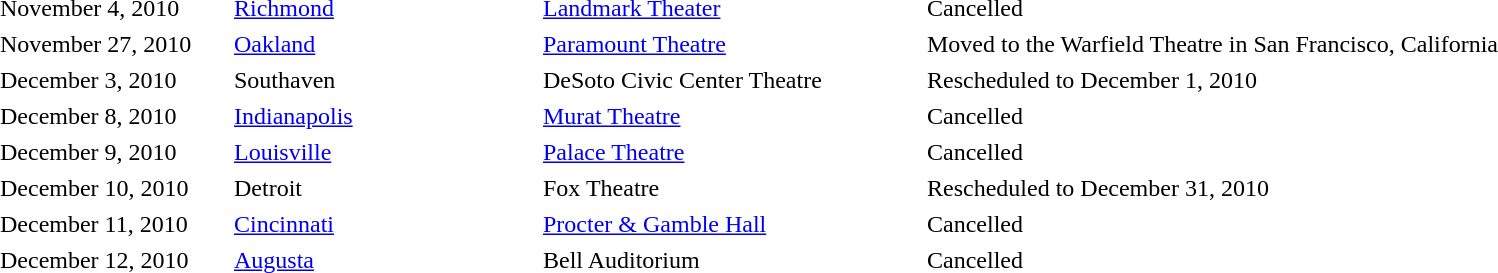<table cellpadding="2" style="border: 0px solid darkgray;">
<tr>
<th width="150"></th>
<th width="200"></th>
<th width="250"></th>
<th width="550"></th>
</tr>
<tr border="0">
<td>November 4, 2010</td>
<td><a href='#'>Richmond</a></td>
<td><a href='#'>Landmark Theater</a></td>
<td>Cancelled</td>
</tr>
<tr>
<td>November 27, 2010</td>
<td><a href='#'>Oakland</a></td>
<td><a href='#'>Paramount Theatre</a></td>
<td>Moved to the Warfield Theatre in San Francisco, California</td>
</tr>
<tr>
<td>December 3, 2010</td>
<td>Southaven</td>
<td>DeSoto Civic Center Theatre</td>
<td>Rescheduled to December 1, 2010</td>
</tr>
<tr>
<td>December 8, 2010</td>
<td><a href='#'>Indianapolis</a></td>
<td><a href='#'>Murat Theatre</a></td>
<td>Cancelled</td>
</tr>
<tr>
<td>December 9, 2010</td>
<td><a href='#'>Louisville</a></td>
<td><a href='#'>Palace Theatre</a></td>
<td>Cancelled</td>
</tr>
<tr>
<td>December 10, 2010</td>
<td>Detroit</td>
<td>Fox Theatre</td>
<td>Rescheduled to December 31, 2010</td>
</tr>
<tr>
<td>December 11, 2010</td>
<td><a href='#'>Cincinnati</a></td>
<td><a href='#'>Procter & Gamble Hall</a></td>
<td>Cancelled</td>
</tr>
<tr>
<td>December 12, 2010</td>
<td><a href='#'>Augusta</a></td>
<td>Bell Auditorium</td>
<td>Cancelled</td>
</tr>
<tr>
</tr>
</table>
